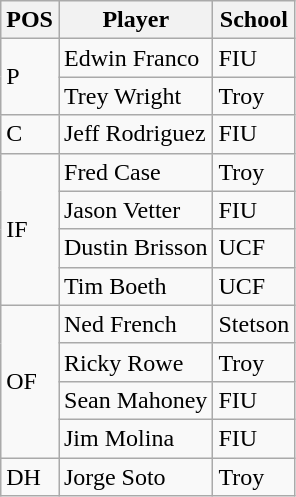<table class=wikitable>
<tr>
<th>POS</th>
<th>Player</th>
<th>School</th>
</tr>
<tr>
<td rowspan=2>P</td>
<td>Edwin Franco</td>
<td>FIU</td>
</tr>
<tr>
<td>Trey Wright</td>
<td>Troy</td>
</tr>
<tr>
<td>C</td>
<td>Jeff Rodriguez</td>
<td>FIU</td>
</tr>
<tr>
<td rowspan=4>IF</td>
<td>Fred Case</td>
<td>Troy</td>
</tr>
<tr>
<td>Jason Vetter</td>
<td>FIU</td>
</tr>
<tr>
<td>Dustin Brisson</td>
<td>UCF</td>
</tr>
<tr>
<td>Tim Boeth</td>
<td>UCF</td>
</tr>
<tr>
<td rowspan=4>OF</td>
<td>Ned French</td>
<td>Stetson</td>
</tr>
<tr>
<td>Ricky Rowe</td>
<td>Troy</td>
</tr>
<tr>
<td>Sean Mahoney</td>
<td>FIU</td>
</tr>
<tr>
<td>Jim Molina</td>
<td>FIU</td>
</tr>
<tr>
<td>DH</td>
<td>Jorge Soto</td>
<td>Troy</td>
</tr>
</table>
